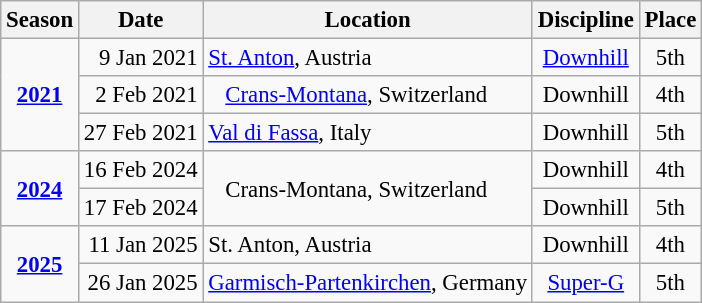<table class="wikitable" style="text-align:center; font-size:95%;">
<tr>
<th>Season</th>
<th>Date</th>
<th>Location</th>
<th>Discipline</th>
<th>Place</th>
</tr>
<tr>
<td rowspan=3><strong><a href='#'>2021</a></strong></td>
<td align=right>9 Jan 2021</td>
<td align=left> <a href='#'>St. Anton</a>, Austria</td>
<td><a href='#'>Downhill</a></td>
<td>5th</td>
</tr>
<tr>
<td align=right>2 Feb 2021</td>
<td align=left>   <a href='#'>Crans-Montana</a>, Switzerland</td>
<td>Downhill</td>
<td>4th</td>
</tr>
<tr>
<td align=right>27 Feb 2021</td>
<td align=left> <a href='#'>Val di Fassa</a>, Italy</td>
<td>Downhill</td>
<td>5th</td>
</tr>
<tr>
<td rowspan=2><strong><a href='#'>2024</a></strong></td>
<td align=right>16 Feb 2024</td>
<td align=left rowspan=2>   Crans-Montana, Switzerland</td>
<td>Downhill</td>
<td>4th</td>
</tr>
<tr>
<td align=right>17 Feb 2024</td>
<td>Downhill</td>
<td>5th</td>
</tr>
<tr>
<td rowspan=2><strong><a href='#'>2025</a></strong></td>
<td align=right>11 Jan 2025</td>
<td align=left> St. Anton, Austria</td>
<td>Downhill</td>
<td>4th</td>
</tr>
<tr>
<td align=right>26 Jan 2025</td>
<td align=left> <a href='#'>Garmisch-Partenkirchen</a>, Germany</td>
<td><a href='#'>Super-G</a></td>
<td>5th</td>
</tr>
</table>
